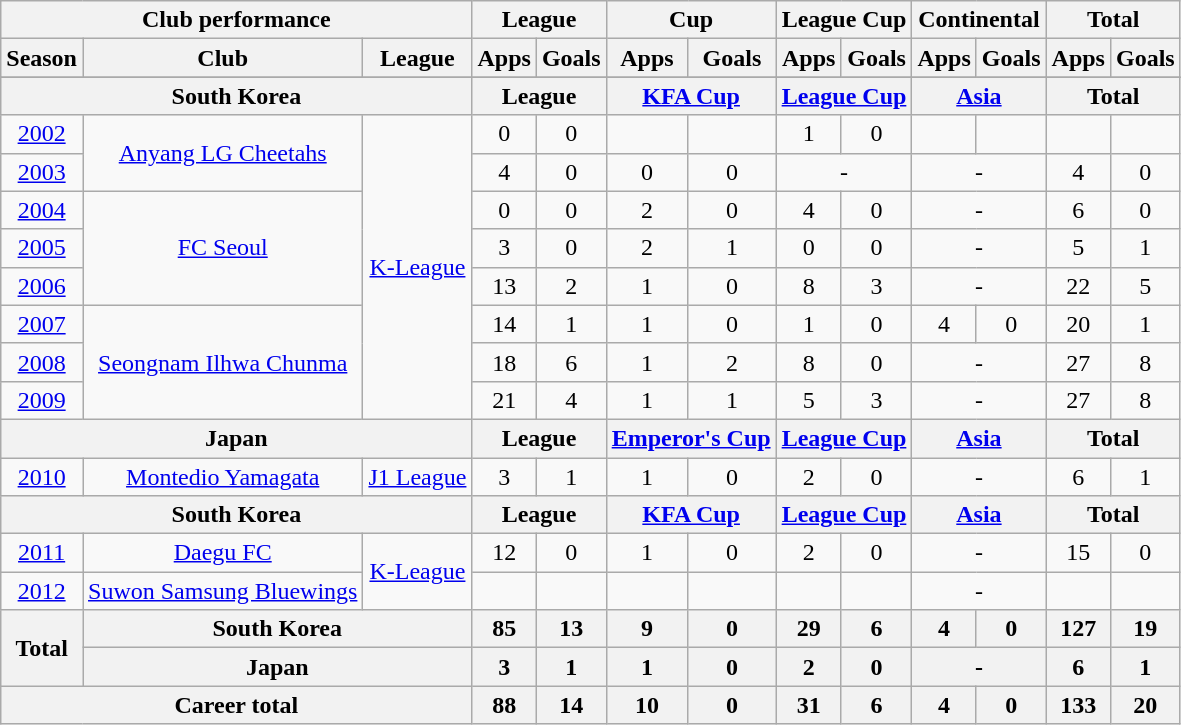<table class="wikitable" style="text-align:center">
<tr>
<th colspan=3>Club performance</th>
<th colspan=2>League</th>
<th colspan=2>Cup</th>
<th colspan=2>League Cup</th>
<th colspan=2>Continental</th>
<th colspan=2>Total</th>
</tr>
<tr>
<th>Season</th>
<th>Club</th>
<th>League</th>
<th>Apps</th>
<th>Goals</th>
<th>Apps</th>
<th>Goals</th>
<th>Apps</th>
<th>Goals</th>
<th>Apps</th>
<th>Goals</th>
<th>Apps</th>
<th>Goals</th>
</tr>
<tr>
</tr>
<tr>
<th colspan=3>South Korea</th>
<th colspan=2>League</th>
<th colspan=2><a href='#'>KFA Cup</a></th>
<th colspan=2><a href='#'>League Cup</a></th>
<th colspan=2><a href='#'>Asia</a></th>
<th colspan=2>Total</th>
</tr>
<tr>
<td><a href='#'>2002</a></td>
<td rowspan="2"><a href='#'>Anyang LG Cheetahs</a></td>
<td rowspan="8"><a href='#'>K-League</a></td>
<td>0</td>
<td>0</td>
<td></td>
<td></td>
<td>1</td>
<td>0</td>
<td></td>
<td></td>
<td></td>
<td></td>
</tr>
<tr>
<td><a href='#'>2003</a></td>
<td>4</td>
<td>0</td>
<td>0</td>
<td>0</td>
<td colspan="2">-</td>
<td colspan="2">-</td>
<td>4</td>
<td>0</td>
</tr>
<tr>
<td><a href='#'>2004</a></td>
<td rowspan="3"><a href='#'>FC Seoul</a></td>
<td>0</td>
<td>0</td>
<td>2</td>
<td>0</td>
<td>4</td>
<td>0</td>
<td colspan="2">-</td>
<td>6</td>
<td>0</td>
</tr>
<tr>
<td><a href='#'>2005</a></td>
<td>3</td>
<td>0</td>
<td>2</td>
<td>1</td>
<td>0</td>
<td>0</td>
<td colspan="2">-</td>
<td>5</td>
<td>1</td>
</tr>
<tr>
<td><a href='#'>2006</a></td>
<td>13</td>
<td>2</td>
<td>1</td>
<td>0</td>
<td>8</td>
<td>3</td>
<td colspan="2">-</td>
<td>22</td>
<td>5</td>
</tr>
<tr>
<td><a href='#'>2007</a></td>
<td rowspan="3"><a href='#'>Seongnam Ilhwa Chunma</a></td>
<td>14</td>
<td>1</td>
<td>1</td>
<td>0</td>
<td>1</td>
<td>0</td>
<td>4</td>
<td>0</td>
<td>20</td>
<td>1</td>
</tr>
<tr>
<td><a href='#'>2008</a></td>
<td>18</td>
<td>6</td>
<td>1</td>
<td>2</td>
<td>8</td>
<td>0</td>
<td colspan="2">-</td>
<td>27</td>
<td>8</td>
</tr>
<tr>
<td><a href='#'>2009</a></td>
<td>21</td>
<td>4</td>
<td>1</td>
<td>1</td>
<td>5</td>
<td>3</td>
<td colspan="2">-</td>
<td>27</td>
<td>8</td>
</tr>
<tr>
<th colspan=3>Japan</th>
<th colspan=2>League</th>
<th colspan=2><a href='#'>Emperor's Cup</a></th>
<th colspan=2><a href='#'>League Cup</a></th>
<th colspan=2><a href='#'>Asia</a></th>
<th colspan=2>Total</th>
</tr>
<tr>
<td><a href='#'>2010</a></td>
<td><a href='#'>Montedio Yamagata</a></td>
<td><a href='#'>J1 League</a></td>
<td>3</td>
<td>1</td>
<td>1</td>
<td>0</td>
<td>2</td>
<td>0</td>
<td colspan="2">-</td>
<td>6</td>
<td>1</td>
</tr>
<tr>
<th colspan=3>South Korea</th>
<th colspan=2>League</th>
<th colspan=2><a href='#'>KFA Cup</a></th>
<th colspan=2><a href='#'>League Cup</a></th>
<th colspan=2><a href='#'>Asia</a></th>
<th colspan=2>Total</th>
</tr>
<tr>
<td><a href='#'>2011</a></td>
<td><a href='#'>Daegu FC</a></td>
<td rowspan="2"><a href='#'>K-League</a></td>
<td>12</td>
<td>0</td>
<td>1</td>
<td>0</td>
<td>2</td>
<td>0</td>
<td colspan="2">-</td>
<td>15</td>
<td>0</td>
</tr>
<tr>
<td><a href='#'>2012</a></td>
<td><a href='#'>Suwon Samsung Bluewings</a></td>
<td></td>
<td></td>
<td></td>
<td></td>
<td></td>
<td></td>
<td colspan="2">-</td>
<td></td>
<td></td>
</tr>
<tr>
<th rowspan=2>Total</th>
<th colspan=2>South Korea</th>
<th>85</th>
<th>13</th>
<th>9</th>
<th>0</th>
<th>29</th>
<th>6</th>
<th>4</th>
<th>0</th>
<th>127</th>
<th>19</th>
</tr>
<tr>
<th colspan=2>Japan</th>
<th>3</th>
<th>1</th>
<th>1</th>
<th>0</th>
<th>2</th>
<th>0</th>
<th colspan="2">-</th>
<th>6</th>
<th>1</th>
</tr>
<tr>
<th colspan=3>Career total</th>
<th>88</th>
<th>14</th>
<th>10</th>
<th>0</th>
<th>31</th>
<th>6</th>
<th>4</th>
<th>0</th>
<th>133</th>
<th>20</th>
</tr>
</table>
